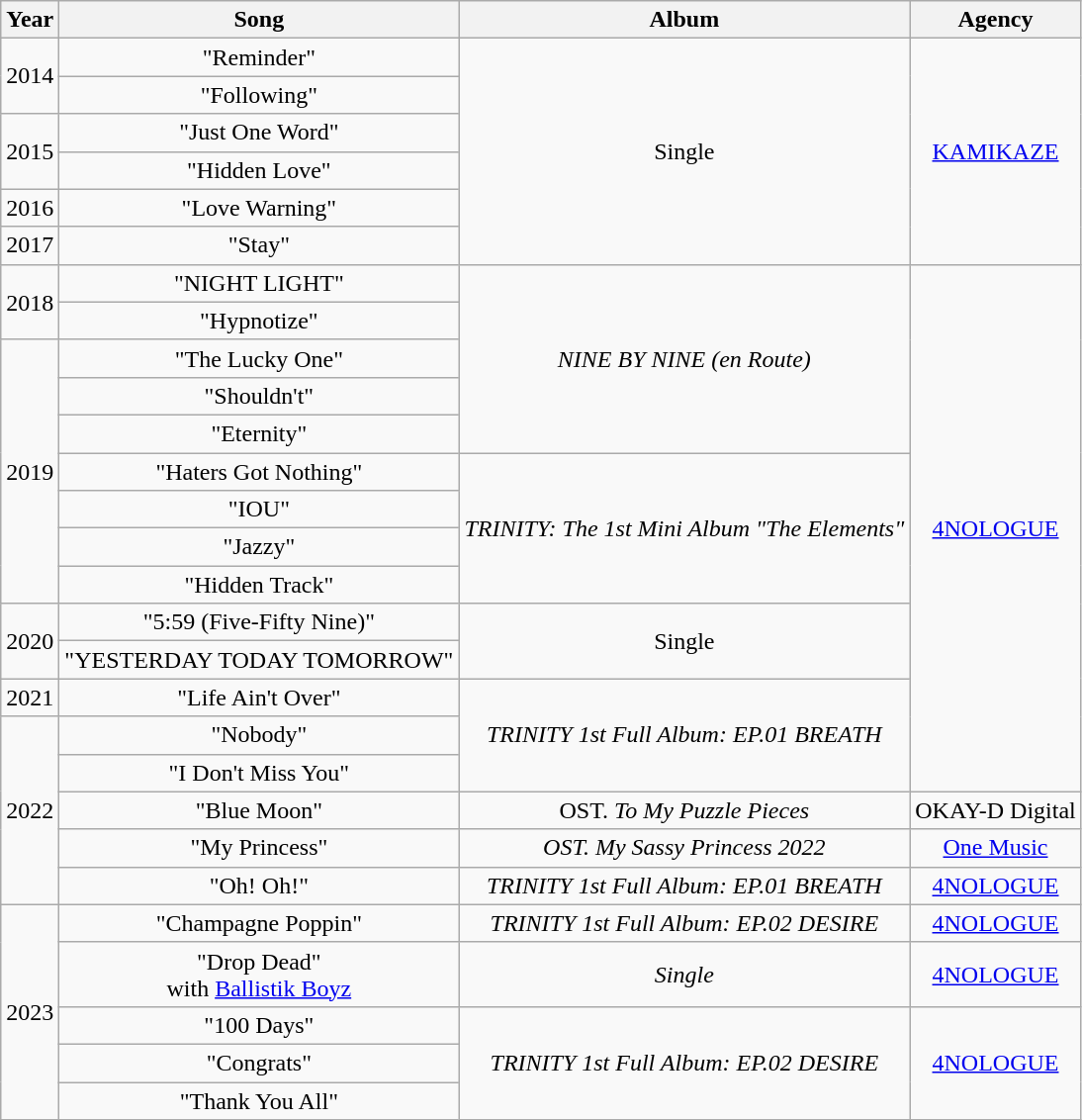<table class="wikitable" style="text-align:center">
<tr>
<th>Year</th>
<th>Song</th>
<th>Album</th>
<th>Agency</th>
</tr>
<tr>
<td rowspan="2">2014</td>
<td>"Reminder"</td>
<td rowspan="6">Single</td>
<td rowspan="6"><a href='#'>KAMIKAZE</a></td>
</tr>
<tr>
<td>"Following"<br></td>
</tr>
<tr>
<td rowspan="2">2015</td>
<td>"Just One Word"</td>
</tr>
<tr>
<td>"Hidden Love"<br></td>
</tr>
<tr>
<td>2016</td>
<td>"Love Warning"</td>
</tr>
<tr>
<td>2017</td>
<td>"Stay"</td>
</tr>
<tr>
<td rowspan="2">2018</td>
<td>"NIGHT LIGHT"</td>
<td rowspan="5"><em>NINE BY NINE (en Route)</em></td>
<td rowspan="14"><a href='#'>4NOLOGUE</a></td>
</tr>
<tr>
<td>"Hypnotize"</td>
</tr>
<tr>
<td rowspan="7">2019</td>
<td>"The Lucky One"</td>
</tr>
<tr>
<td>"Shouldn't"</td>
</tr>
<tr>
<td>"Eternity"</td>
</tr>
<tr>
<td>"Haters Got Nothing"</td>
<td rowspan="4"><em>TRINITY: The 1st Mini Album "The Elements"</em></td>
</tr>
<tr>
<td>"IOU"</td>
</tr>
<tr>
<td>"Jazzy"</td>
</tr>
<tr>
<td>"Hidden Track"</td>
</tr>
<tr>
<td rowspan="2">2020</td>
<td>"5:59 (Five-Fifty Nine)"</td>
<td rowspan="2">Single</td>
</tr>
<tr>
<td>"YESTERDAY TODAY TOMORROW"<br></td>
</tr>
<tr>
<td>2021</td>
<td>"Life Ain't Over"</td>
<td rowspan="3"><em>TRINITY 1st Full Album: EP.01 BREATH</em></td>
</tr>
<tr>
<td rowspan="5">2022</td>
<td>"Nobody"</td>
</tr>
<tr>
<td>"I Don't Miss You"</td>
</tr>
<tr>
<td>"Blue Moon"</td>
<td>OST. <em>To My Puzzle Pieces</em></td>
<td>OKAY-D Digital</td>
</tr>
<tr>
<td>"My Princess"</td>
<td><em>OST. My Sassy Princess 2022</em></td>
<td><a href='#'>One Music</a></td>
</tr>
<tr>
<td>"Oh! Oh!"</td>
<td><em>TRINITY 1st Full Album: EP.01 BREATH</em></td>
<td><a href='#'>4NOLOGUE</a></td>
</tr>
<tr>
<td rowspan="5">2023</td>
<td>"Champagne Poppin"</td>
<td><em>TRINITY 1st Full Album: EP.02 DESIRE</em></td>
<td><a href='#'>4NOLOGUE</a></td>
</tr>
<tr>
<td>"Drop Dead"<br>with <a href='#'>Ballistik Boyz</a></td>
<td><em>Single</em></td>
<td><a href='#'>4NOLOGUE</a></td>
</tr>
<tr>
<td>"100 Days"</td>
<td rowspan="3"><em>TRINITY 1st Full Album: EP.02 DESIRE</em></td>
<td rowspan="3"><a href='#'>4NOLOGUE</a></td>
</tr>
<tr>
<td>"Congrats"</td>
</tr>
<tr>
<td>"Thank You All"</td>
</tr>
</table>
